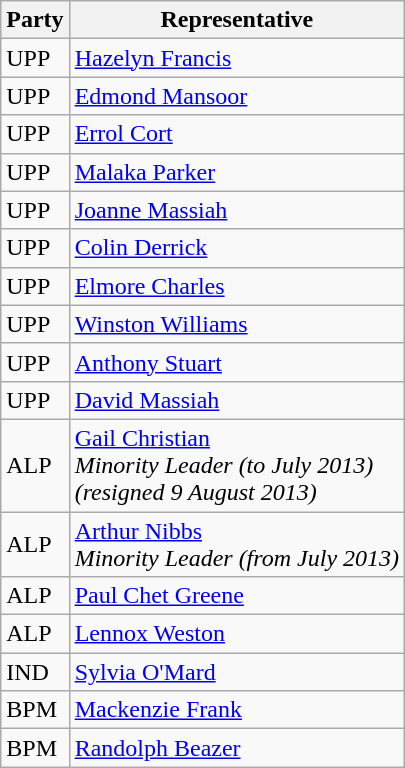<table class="wikitable">
<tr>
<th><strong>Party</strong></th>
<th><strong>Representative</strong></th>
</tr>
<tr>
<td>UPP</td>
<td><a href='#'>Hazelyn Francis</a></td>
</tr>
<tr>
<td>UPP</td>
<td><a href='#'>Edmond Mansoor</a></td>
</tr>
<tr>
<td>UPP</td>
<td><a href='#'>Errol Cort</a></td>
</tr>
<tr>
<td>UPP</td>
<td><a href='#'>Malaka Parker</a></td>
</tr>
<tr>
<td>UPP</td>
<td><a href='#'>Joanne Massiah</a></td>
</tr>
<tr>
<td>UPP</td>
<td><a href='#'>Colin Derrick</a></td>
</tr>
<tr>
<td>UPP</td>
<td><a href='#'>Elmore Charles</a></td>
</tr>
<tr>
<td>UPP</td>
<td><a href='#'>Winston Williams</a></td>
</tr>
<tr>
<td>UPP</td>
<td><a href='#'>Anthony Stuart</a></td>
</tr>
<tr>
<td>UPP</td>
<td><a href='#'>David Massiah</a></td>
</tr>
<tr>
<td>ALP</td>
<td><a href='#'>Gail Christian</a><br><em>Minority Leader (to July 2013)</em><br><em>(resigned 9 August 2013)</em></td>
</tr>
<tr>
<td>ALP</td>
<td><a href='#'>Arthur Nibbs</a><br><em>Minority Leader (from July 2013)</em></td>
</tr>
<tr>
<td>ALP</td>
<td><a href='#'>Paul Chet Greene</a></td>
</tr>
<tr>
<td>ALP</td>
<td><a href='#'>Lennox Weston</a></td>
</tr>
<tr>
<td>IND</td>
<td><a href='#'>Sylvia O'Mard</a></td>
</tr>
<tr>
<td>BPM</td>
<td><a href='#'>Mackenzie Frank</a></td>
</tr>
<tr>
<td>BPM</td>
<td><a href='#'>Randolph Beazer</a></td>
</tr>
</table>
